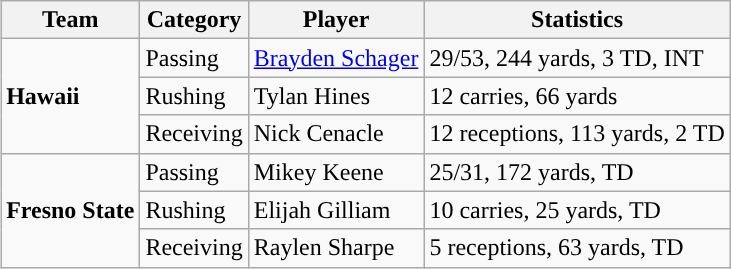<table class="wikitable" style="float: right;">
<tr>
<th>Team</th>
<th>Category</th>
<th>Player</th>
<th>Statistics</th>
</tr>
<tr>
<td rowspan=3><strong>Hawaii</strong></td>
<td>Passing</td>
<td><a href='#'>Brayden Schager</a></td>
<td>29/53, 244 yards, 3 TD, INT</td>
</tr>
<tr>
<td>Rushing</td>
<td>Tylan Hines</td>
<td>12 carries, 66 yards</td>
</tr>
<tr>
<td>Receiving</td>
<td>Nick Cenacle</td>
<td>12 receptions, 113 yards, 2 TD</td>
</tr>
<tr>
<td rowspan=3><strong>Fresno State</strong></td>
<td>Passing</td>
<td>Mikey Keene</td>
<td>25/31, 172 yards, TD</td>
</tr>
<tr>
<td>Rushing</td>
<td>Elijah Gilliam</td>
<td>10 carries, 25 yards, TD</td>
</tr>
<tr>
<td>Receiving</td>
<td>Raylen Sharpe</td>
<td>5 receptions, 63 yards, TD</td>
</tr>
</table>
